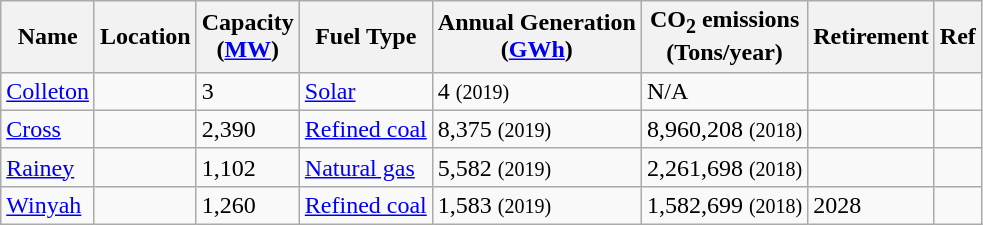<table class="wikitable">
<tr>
<th>Name</th>
<th>Location</th>
<th>Capacity<br>(<a href='#'>MW</a>)</th>
<th>Fuel Type</th>
<th>Annual Generation<br>(<a href='#'>GWh</a>)</th>
<th>CO<sub>2</sub> emissions<br>(Tons/year)</th>
<th>Retirement</th>
<th>Ref</th>
</tr>
<tr>
<td><a href='#'>Colleton</a></td>
<td></td>
<td>3</td>
<td><a href='#'>Solar</a></td>
<td>4 <small>(2019)</small></td>
<td>N/A</td>
<td></td>
<td></td>
</tr>
<tr>
<td><a href='#'>Cross</a></td>
<td></td>
<td>2,390</td>
<td><a href='#'>Refined coal</a></td>
<td>8,375 <small>(2019)</small></td>
<td>8,960,208 <small>(2018)</small></td>
<td></td>
<td></td>
</tr>
<tr>
<td><a href='#'>Rainey</a></td>
<td></td>
<td>1,102</td>
<td><a href='#'>Natural gas</a></td>
<td>5,582 <small>(2019)</small></td>
<td>2,261,698 <small>(2018)</small></td>
<td></td>
<td></td>
</tr>
<tr>
<td><a href='#'>Winyah</a></td>
<td></td>
<td>1,260</td>
<td><a href='#'>Refined coal</a></td>
<td>1,583 <small>(2019)</small></td>
<td>1,582,699 <small>(2018)</small></td>
<td>2028</td>
<td></td>
</tr>
</table>
